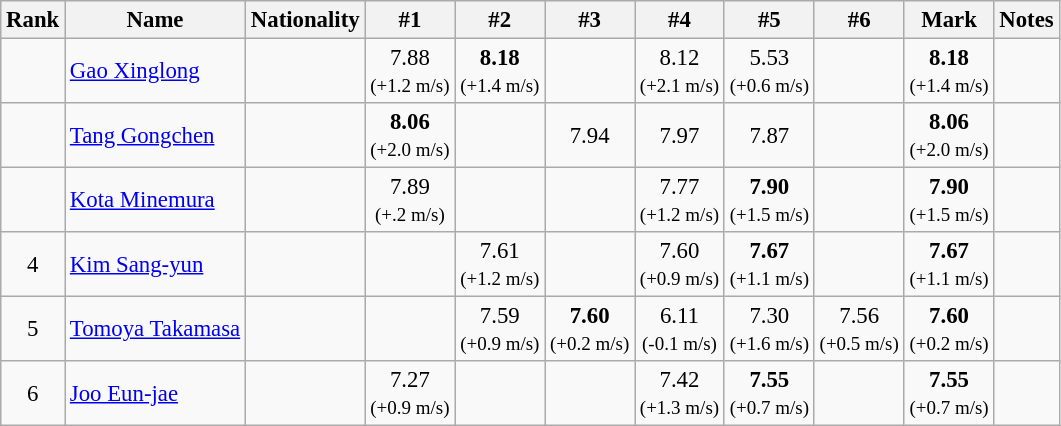<table class="wikitable sortable" style="text-align:center;font-size:95%">
<tr>
<th>Rank</th>
<th>Name</th>
<th>Nationality</th>
<th>#1</th>
<th>#2</th>
<th>#3</th>
<th>#4</th>
<th>#5</th>
<th>#6</th>
<th>Mark</th>
<th>Notes</th>
</tr>
<tr>
<td></td>
<td align=left><a href='#'>Gao Xinglong</a></td>
<td align=left></td>
<td>7.88<br> <small>(+1.2 m/s)</small></td>
<td><strong>8.18</strong><br> <small>(+1.4 m/s)</small></td>
<td></td>
<td>8.12<br> <small>(+2.1 m/s)</small></td>
<td>5.53<br> <small>(+0.6 m/s)</small></td>
<td></td>
<td><strong>8.18</strong><br> <small>(+1.4 m/s)</small></td>
<td></td>
</tr>
<tr>
<td></td>
<td align=left><a href='#'>Tang Gongchen</a></td>
<td align=left></td>
<td><strong>8.06</strong><br> <small>(+2.0 m/s)</small></td>
<td></td>
<td>7.94</td>
<td>7.97</td>
<td>7.87</td>
<td></td>
<td><strong>8.06</strong><br> <small>(+2.0 m/s)</small></td>
<td></td>
</tr>
<tr>
<td></td>
<td align=left><a href='#'>Kota Minemura</a></td>
<td align=left></td>
<td>7.89<br> <small>(+.2 m/s)</small></td>
<td></td>
<td></td>
<td>7.77<br> <small>(+1.2 m/s)</small></td>
<td><strong>7.90</strong><br> <small>(+1.5 m/s)</small></td>
<td></td>
<td><strong>7.90</strong><br> <small>(+1.5 m/s)</small></td>
<td></td>
</tr>
<tr>
<td>4</td>
<td align=left><a href='#'>Kim Sang-yun</a></td>
<td align=left></td>
<td></td>
<td>7.61<br> <small>(+1.2 m/s)</small></td>
<td></td>
<td>7.60<br> <small>(+0.9 m/s)</small></td>
<td><strong>7.67</strong><br> <small>(+1.1 m/s)</small></td>
<td></td>
<td><strong>7.67</strong><br> <small>(+1.1 m/s)</small></td>
<td></td>
</tr>
<tr>
<td>5</td>
<td align=left><a href='#'>Tomoya Takamasa</a></td>
<td align=left></td>
<td></td>
<td>7.59<br> <small>(+0.9 m/s)</small></td>
<td><strong>7.60</strong><br> <small>(+0.2 m/s)</small></td>
<td>6.11<br> <small>(-0.1 m/s)</small></td>
<td>7.30<br> <small>(+1.6 m/s)</small></td>
<td>7.56<br> <small>(+0.5 m/s)</small></td>
<td><strong>7.60</strong><br> <small>(+0.2 m/s)</small></td>
<td></td>
</tr>
<tr>
<td>6</td>
<td align=left><a href='#'>Joo Eun-jae</a></td>
<td align=left></td>
<td>7.27<br> <small>(+0.9 m/s)</small></td>
<td></td>
<td></td>
<td>7.42<br> <small>(+1.3 m/s)</small></td>
<td><strong>7.55</strong><br> <small>(+0.7 m/s)</small></td>
<td></td>
<td><strong>7.55</strong><br> <small>(+0.7 m/s)</small></td>
<td></td>
</tr>
</table>
